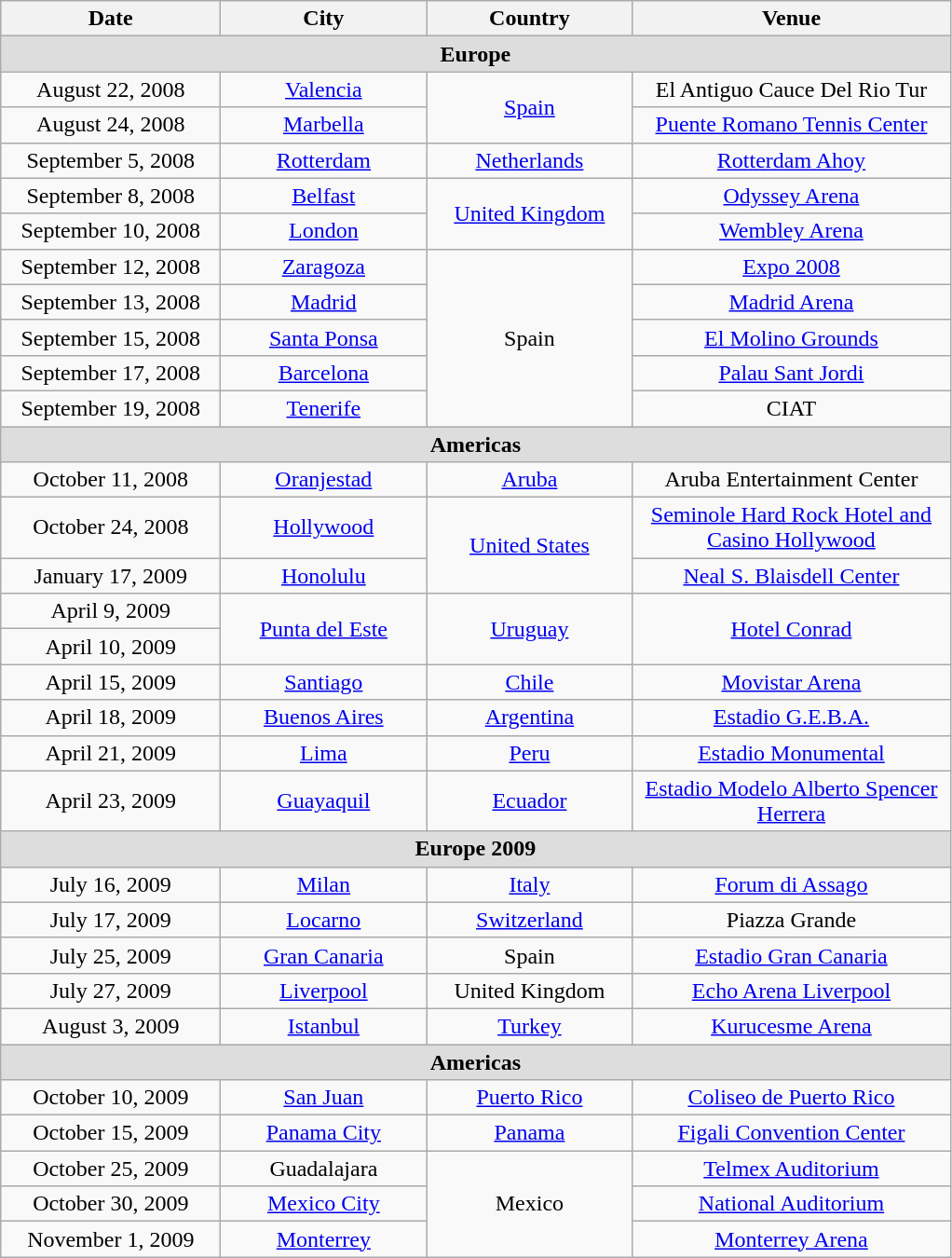<table class="wikitable" style="text-align:center;">
<tr>
<th width="150">Date</th>
<th width="140">City</th>
<th width="140">Country</th>
<th width="220">Venue</th>
</tr>
<tr bgcolor="#DDDDDD">
<td colspan=4><strong>Europe</strong></td>
</tr>
<tr>
<td>August 22, 2008</td>
<td><a href='#'>Valencia</a></td>
<td rowspan="2"><a href='#'>Spain</a></td>
<td>El Antiguo Cauce Del Rio Tur</td>
</tr>
<tr>
<td>August 24, 2008</td>
<td><a href='#'>Marbella</a></td>
<td><a href='#'>Puente Romano Tennis Center</a></td>
</tr>
<tr>
<td>September 5, 2008</td>
<td><a href='#'>Rotterdam</a></td>
<td><a href='#'>Netherlands</a></td>
<td><a href='#'>Rotterdam Ahoy</a></td>
</tr>
<tr>
<td>September 8, 2008</td>
<td><a href='#'>Belfast</a></td>
<td rowspan="2"><a href='#'>United Kingdom</a></td>
<td><a href='#'>Odyssey Arena</a></td>
</tr>
<tr>
<td>September 10, 2008</td>
<td><a href='#'>London</a></td>
<td><a href='#'>Wembley Arena</a></td>
</tr>
<tr>
<td>September 12, 2008</td>
<td><a href='#'>Zaragoza</a></td>
<td rowspan="5">Spain</td>
<td><a href='#'>Expo 2008</a></td>
</tr>
<tr>
<td>September 13, 2008</td>
<td><a href='#'>Madrid</a></td>
<td><a href='#'>Madrid Arena</a></td>
</tr>
<tr>
<td>September 15, 2008</td>
<td><a href='#'>Santa Ponsa</a></td>
<td><a href='#'>El Molino Grounds</a></td>
</tr>
<tr>
<td>September 17, 2008</td>
<td><a href='#'>Barcelona</a></td>
<td><a href='#'>Palau Sant Jordi</a></td>
</tr>
<tr>
<td>September 19, 2008</td>
<td><a href='#'>Tenerife</a></td>
<td>CIAT</td>
</tr>
<tr bgcolor="#DDDDDD">
<td colspan=4><strong>Americas</strong></td>
</tr>
<tr>
<td>October 11, 2008</td>
<td><a href='#'>Oranjestad</a></td>
<td><a href='#'>Aruba</a></td>
<td>Aruba Entertainment Center</td>
</tr>
<tr>
<td>October 24, 2008</td>
<td><a href='#'>Hollywood</a></td>
<td rowspan="2"><a href='#'>United States</a></td>
<td><a href='#'>Seminole Hard Rock Hotel and Casino Hollywood</a></td>
</tr>
<tr>
<td>January 17, 2009</td>
<td><a href='#'>Honolulu</a></td>
<td><a href='#'>Neal S. Blaisdell Center</a></td>
</tr>
<tr>
<td>April 9, 2009</td>
<td rowspan="2"><a href='#'>Punta del Este</a></td>
<td rowspan="2"><a href='#'>Uruguay</a></td>
<td rowspan="2"><a href='#'>Hotel Conrad</a></td>
</tr>
<tr>
<td>April 10, 2009</td>
</tr>
<tr>
<td>April 15, 2009</td>
<td><a href='#'>Santiago</a></td>
<td><a href='#'>Chile</a></td>
<td><a href='#'>Movistar Arena</a></td>
</tr>
<tr>
<td>April 18, 2009</td>
<td><a href='#'>Buenos Aires</a></td>
<td><a href='#'>Argentina</a></td>
<td><a href='#'>Estadio G.E.B.A.</a></td>
</tr>
<tr>
<td>April 21, 2009</td>
<td><a href='#'>Lima</a></td>
<td><a href='#'>Peru</a></td>
<td><a href='#'>Estadio Monumental</a></td>
</tr>
<tr>
<td>April 23, 2009</td>
<td><a href='#'>Guayaquil</a></td>
<td><a href='#'>Ecuador</a></td>
<td><a href='#'>Estadio Modelo Alberto Spencer Herrera</a></td>
</tr>
<tr bgcolor="#DDDDDD">
<td colspan=4><strong>Europe 2009</strong></td>
</tr>
<tr>
<td>July 16, 2009</td>
<td><a href='#'>Milan</a></td>
<td><a href='#'>Italy</a></td>
<td><a href='#'>Forum di Assago</a></td>
</tr>
<tr>
<td>July 17, 2009</td>
<td><a href='#'>Locarno</a></td>
<td><a href='#'>Switzerland</a></td>
<td>Piazza Grande</td>
</tr>
<tr>
<td>July 25, 2009</td>
<td><a href='#'>Gran Canaria</a></td>
<td>Spain</td>
<td><a href='#'>Estadio Gran Canaria</a></td>
</tr>
<tr>
<td>July 27, 2009</td>
<td><a href='#'>Liverpool</a></td>
<td>United Kingdom</td>
<td><a href='#'>Echo Arena Liverpool</a></td>
</tr>
<tr>
<td>August 3, 2009</td>
<td><a href='#'>Istanbul</a></td>
<td><a href='#'>Turkey</a></td>
<td><a href='#'>Kurucesme Arena</a></td>
</tr>
<tr bgcolor="#DDDDDD">
<td colspan=4><strong>Americas</strong></td>
</tr>
<tr>
<td>October 10, 2009</td>
<td><a href='#'>San Juan</a></td>
<td><a href='#'>Puerto Rico</a></td>
<td><a href='#'>Coliseo de Puerto Rico</a></td>
</tr>
<tr>
<td>October 15, 2009</td>
<td><a href='#'>Panama City</a></td>
<td><a href='#'>Panama</a></td>
<td><a href='#'>Figali Convention Center</a></td>
</tr>
<tr>
<td>October 25, 2009</td>
<td>Guadalajara</td>
<td rowspan="3">Mexico</td>
<td align="center"><a href='#'>Telmex Auditorium</a></td>
</tr>
<tr>
<td>October 30, 2009</td>
<td><a href='#'>Mexico City</a></td>
<td><a href='#'>National Auditorium</a></td>
</tr>
<tr>
<td>November 1, 2009</td>
<td><a href='#'>Monterrey</a></td>
<td><a href='#'>Monterrey Arena</a></td>
</tr>
</table>
